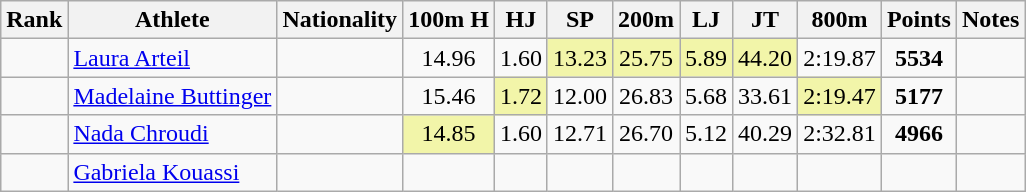<table class="wikitable sortable" style=" text-align:center;">
<tr>
<th>Rank</th>
<th>Athlete</th>
<th>Nationality</th>
<th>100m H</th>
<th>HJ</th>
<th>SP</th>
<th>200m</th>
<th>LJ</th>
<th>JT</th>
<th>800m</th>
<th>Points</th>
<th>Notes</th>
</tr>
<tr>
<td></td>
<td align=left><a href='#'>Laura Arteil</a></td>
<td align=left></td>
<td>14.96</td>
<td>1.60</td>
<td bgcolor=#F2F5A9>13.23</td>
<td bgcolor=#F2F5A9>25.75</td>
<td bgcolor=#F2F5A9>5.89</td>
<td bgcolor=#F2F5A9>44.20</td>
<td>2:19.87</td>
<td><strong>5534</strong></td>
<td></td>
</tr>
<tr>
<td></td>
<td align=left><a href='#'>Madelaine Buttinger</a></td>
<td align=left></td>
<td>15.46</td>
<td bgcolor=#F2F5A9>1.72</td>
<td>12.00</td>
<td>26.83</td>
<td>5.68</td>
<td>33.61</td>
<td bgcolor=#F2F5A9>2:19.47</td>
<td><strong>5177</strong></td>
<td></td>
</tr>
<tr>
<td></td>
<td align=left><a href='#'>Nada Chroudi</a></td>
<td align=left></td>
<td bgcolor=#F2F5A9>14.85</td>
<td>1.60</td>
<td>12.71</td>
<td>26.70</td>
<td>5.12</td>
<td>40.29</td>
<td>2:32.81</td>
<td><strong>4966</strong></td>
<td></td>
</tr>
<tr>
<td></td>
<td align=left><a href='#'>Gabriela Kouassi</a></td>
<td align=left></td>
<td></td>
<td></td>
<td></td>
<td></td>
<td></td>
<td></td>
<td></td>
<td><strong></strong></td>
<td></td>
</tr>
</table>
